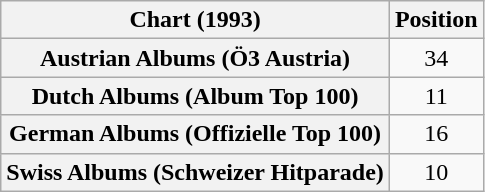<table class="wikitable sortable plainrowheaders" style="text-align:center">
<tr>
<th scope="col">Chart (1993)</th>
<th scope="col">Position</th>
</tr>
<tr>
<th scope="row">Austrian Albums (Ö3 Austria)</th>
<td>34</td>
</tr>
<tr>
<th scope="row">Dutch Albums (Album Top 100)</th>
<td>11</td>
</tr>
<tr>
<th scope="row">German Albums (Offizielle Top 100)</th>
<td>16</td>
</tr>
<tr>
<th scope="row">Swiss Albums (Schweizer Hitparade)</th>
<td>10</td>
</tr>
</table>
